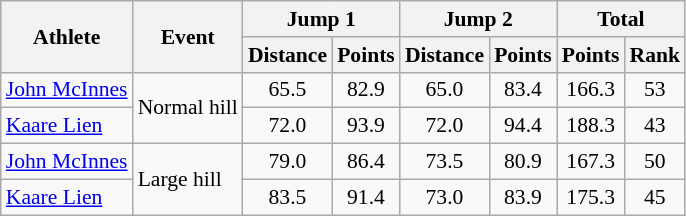<table class="wikitable" style="font-size:90%">
<tr>
<th rowspan="2">Athlete</th>
<th rowspan="2">Event</th>
<th colspan="2">Jump 1</th>
<th colspan="2">Jump 2</th>
<th colspan="2">Total</th>
</tr>
<tr>
<th>Distance</th>
<th>Points</th>
<th>Distance</th>
<th>Points</th>
<th>Points</th>
<th>Rank</th>
</tr>
<tr>
<td><a href='#'>John McInnes</a></td>
<td rowspan="2">Normal hill</td>
<td align="center">65.5</td>
<td align="center">82.9</td>
<td align="center">65.0</td>
<td align="center">83.4</td>
<td align="center">166.3</td>
<td align="center">53</td>
</tr>
<tr>
<td><a href='#'>Kaare Lien</a></td>
<td align="center">72.0</td>
<td align="center">93.9</td>
<td align="center">72.0</td>
<td align="center">94.4</td>
<td align="center">188.3</td>
<td align="center">43</td>
</tr>
<tr>
<td><a href='#'>John McInnes</a></td>
<td rowspan="2">Large hill</td>
<td align="center">79.0</td>
<td align="center">86.4</td>
<td align="center">73.5</td>
<td align="center">80.9</td>
<td align="center">167.3</td>
<td align="center">50</td>
</tr>
<tr>
<td><a href='#'>Kaare Lien</a></td>
<td align="center">83.5</td>
<td align="center">91.4</td>
<td align="center">73.0</td>
<td align="center">83.9</td>
<td align="center">175.3</td>
<td align="center">45</td>
</tr>
</table>
